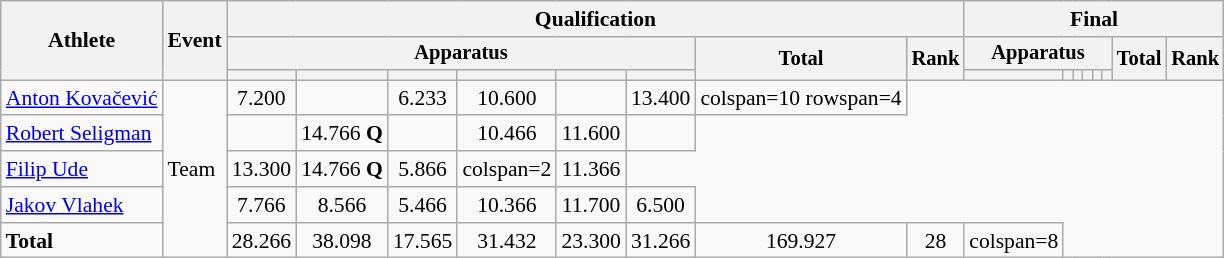<table class="wikitable" style="font-size:90%">
<tr>
<th rowspan=3>Athlete</th>
<th rowspan=3>Event</th>
<th colspan =8>Qualification</th>
<th colspan =8>Final</th>
</tr>
<tr style="font-size:95%">
<th colspan=6>Apparatus</th>
<th rowspan=2>Total</th>
<th rowspan=2>Rank</th>
<th colspan=6>Apparatus</th>
<th rowspan=2>Total</th>
<th rowspan=2>Rank</th>
</tr>
<tr style="font-size:95%">
<th></th>
<th></th>
<th></th>
<th></th>
<th></th>
<th></th>
<th></th>
<th></th>
<th></th>
<th></th>
<th></th>
<th></th>
</tr>
<tr align=center>
<td align=left><a href='#'>Anton Kovačević</a></td>
<td align=left rowspan=5>Team</td>
<td>7.200</td>
<td></td>
<td>6.233</td>
<td>10.600</td>
<td></td>
<td>13.400</td>
<td>colspan=10 rowspan=4 </td>
</tr>
<tr align=center>
<td align=left><a href='#'>Robert Seligman</a></td>
<td></td>
<td>14.766 <strong>Q</strong></td>
<td></td>
<td>10.466</td>
<td>11.600</td>
<td></td>
</tr>
<tr align=center>
<td align=left><a href='#'>Filip Ude</a></td>
<td>13.300</td>
<td>14.766 <strong>Q</strong></td>
<td>5.866</td>
<td>colspan=2</td>
<td>11.366</td>
</tr>
<tr align=center>
<td align=left><a href='#'>Jakov Vlahek</a></td>
<td>7.766</td>
<td>8.566</td>
<td>5.466</td>
<td>10.366</td>
<td>11.700</td>
<td>6.500</td>
</tr>
<tr align=center>
<td align=left><strong>Total</strong></td>
<td>28.266</td>
<td>38.098</td>
<td>17.565</td>
<td>31.432</td>
<td>23.300</td>
<td>31.266</td>
<td>169.927</td>
<td>28</td>
<td>colspan=8</td>
</tr>
</table>
